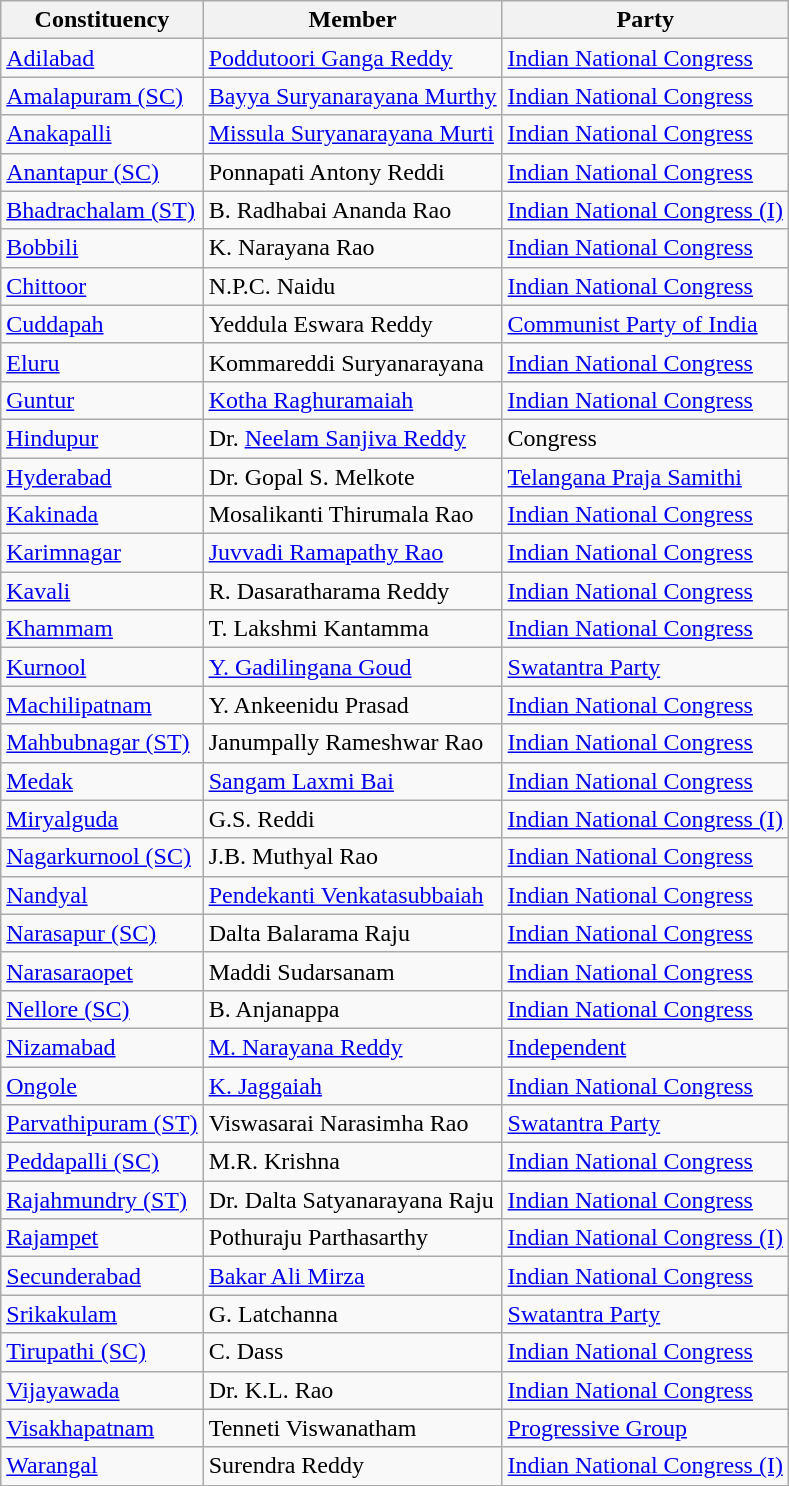<table class="wikitable sortable">
<tr>
<th>Constituency</th>
<th>Member</th>
<th>Party</th>
</tr>
<tr>
<td><a href='#'>Adilabad</a></td>
<td><a href='#'>Poddutoori Ganga Reddy</a></td>
<td><a href='#'>Indian National Congress</a></td>
</tr>
<tr>
<td><a href='#'>Amalapuram (SC)</a></td>
<td><a href='#'>Bayya Suryanarayana Murthy</a></td>
<td><a href='#'>Indian National Congress</a></td>
</tr>
<tr>
<td><a href='#'>Anakapalli</a></td>
<td><a href='#'>Missula Suryanarayana Murti</a></td>
<td><a href='#'>Indian National Congress</a></td>
</tr>
<tr>
<td><a href='#'>Anantapur (SC)</a></td>
<td>Ponnapati Antony Reddi</td>
<td><a href='#'>Indian National Congress</a></td>
</tr>
<tr>
<td><a href='#'>Bhadrachalam (ST)</a></td>
<td>B. Radhabai Ananda Rao</td>
<td><a href='#'>Indian National Congress (I)</a></td>
</tr>
<tr>
<td><a href='#'>Bobbili</a></td>
<td>K. Narayana Rao</td>
<td><a href='#'>Indian National Congress</a></td>
</tr>
<tr>
<td><a href='#'>Chittoor</a></td>
<td>N.P.C. Naidu</td>
<td><a href='#'>Indian National Congress</a></td>
</tr>
<tr>
<td><a href='#'>Cuddapah</a></td>
<td>Yeddula Eswara Reddy</td>
<td><a href='#'>Communist Party of India</a></td>
</tr>
<tr>
<td><a href='#'>Eluru</a></td>
<td>Kommareddi Suryanarayana</td>
<td><a href='#'>Indian National Congress</a></td>
</tr>
<tr>
<td><a href='#'>Guntur</a></td>
<td><a href='#'>Kotha Raghuramaiah</a></td>
<td><a href='#'>Indian National Congress</a></td>
</tr>
<tr>
<td><a href='#'>Hindupur</a></td>
<td>Dr. <a href='#'>Neelam Sanjiva Reddy</a></td>
<td>Congress</td>
</tr>
<tr>
<td><a href='#'>Hyderabad</a></td>
<td>Dr. Gopal S. Melkote</td>
<td><a href='#'>Telangana Praja Samithi</a></td>
</tr>
<tr>
<td><a href='#'>Kakinada</a></td>
<td>Mosalikanti Thirumala Rao</td>
<td><a href='#'>Indian National Congress</a></td>
</tr>
<tr>
<td><a href='#'>Karimnagar</a></td>
<td><a href='#'>Juvvadi Ramapathy Rao</a></td>
<td><a href='#'>Indian National Congress</a></td>
</tr>
<tr>
<td><a href='#'>Kavali</a></td>
<td>R. Dasaratharama Reddy</td>
<td><a href='#'>Indian National Congress</a></td>
</tr>
<tr>
<td><a href='#'>Khammam</a></td>
<td>T. Lakshmi Kantamma</td>
<td><a href='#'>Indian National Congress</a></td>
</tr>
<tr>
<td><a href='#'>Kurnool</a></td>
<td><a href='#'>Y. Gadilingana Goud</a></td>
<td><a href='#'>Swatantra Party</a></td>
</tr>
<tr>
<td><a href='#'>Machilipatnam</a></td>
<td>Y. Ankeenidu Prasad</td>
<td><a href='#'>Indian National Congress</a></td>
</tr>
<tr>
<td><a href='#'>Mahbubnagar (ST)</a></td>
<td>Janumpally Rameshwar Rao</td>
<td><a href='#'>Indian National Congress</a></td>
</tr>
<tr>
<td><a href='#'>Medak</a></td>
<td><a href='#'>Sangam Laxmi Bai</a></td>
<td><a href='#'>Indian National Congress</a></td>
</tr>
<tr>
<td><a href='#'>Miryalguda</a></td>
<td>G.S. Reddi</td>
<td><a href='#'>Indian National Congress (I)</a></td>
</tr>
<tr>
<td><a href='#'>Nagarkurnool (SC)</a></td>
<td>J.B. Muthyal Rao</td>
<td><a href='#'>Indian National Congress</a></td>
</tr>
<tr>
<td><a href='#'>Nandyal</a></td>
<td><a href='#'>Pendekanti Venkatasubbaiah</a></td>
<td><a href='#'>Indian National Congress</a></td>
</tr>
<tr>
<td><a href='#'>Narasapur (SC)</a></td>
<td>Dalta Balarama Raju</td>
<td><a href='#'>Indian National Congress</a></td>
</tr>
<tr>
<td><a href='#'>Narasaraopet</a></td>
<td>Maddi Sudarsanam</td>
<td><a href='#'>Indian National Congress</a></td>
</tr>
<tr>
<td><a href='#'>Nellore (SC)</a></td>
<td>B. Anjanappa</td>
<td><a href='#'>Indian National Congress</a></td>
</tr>
<tr>
<td><a href='#'>Nizamabad</a></td>
<td><a href='#'>M. Narayana Reddy</a></td>
<td><a href='#'>Independent</a></td>
</tr>
<tr>
<td><a href='#'>Ongole</a></td>
<td><a href='#'>K. Jaggaiah</a></td>
<td><a href='#'>Indian National Congress</a></td>
</tr>
<tr>
<td><a href='#'>Parvathipuram (ST)</a></td>
<td>Viswasarai Narasimha Rao</td>
<td><a href='#'>Swatantra Party</a></td>
</tr>
<tr>
<td><a href='#'>Peddapalli (SC)</a></td>
<td>M.R. Krishna</td>
<td><a href='#'>Indian National Congress</a></td>
</tr>
<tr>
<td><a href='#'>Rajahmundry (ST)</a></td>
<td>Dr. Dalta Satyanarayana Raju</td>
<td><a href='#'>Indian National Congress</a></td>
</tr>
<tr>
<td><a href='#'>Rajampet</a></td>
<td>Pothuraju Parthasarthy</td>
<td><a href='#'>Indian National Congress (I)</a></td>
</tr>
<tr>
<td><a href='#'>Secunderabad</a></td>
<td><a href='#'>Bakar Ali Mirza</a></td>
<td><a href='#'>Indian National Congress</a></td>
</tr>
<tr>
<td><a href='#'>Srikakulam</a></td>
<td>G. Latchanna</td>
<td><a href='#'>Swatantra Party</a></td>
</tr>
<tr>
<td><a href='#'>Tirupathi (SC)</a></td>
<td>C. Dass</td>
<td><a href='#'>Indian National Congress</a></td>
</tr>
<tr>
<td><a href='#'>Vijayawada</a></td>
<td>Dr. K.L. Rao</td>
<td><a href='#'>Indian National Congress</a></td>
</tr>
<tr>
<td><a href='#'>Visakhapatnam</a></td>
<td>Tenneti Viswanatham</td>
<td><a href='#'>Progressive Group</a></td>
</tr>
<tr>
<td><a href='#'>Warangal</a></td>
<td>Surendra Reddy</td>
<td><a href='#'>Indian National Congress (I)</a></td>
</tr>
<tr>
</tr>
</table>
